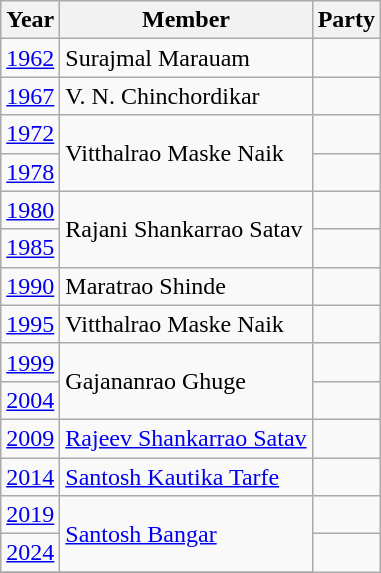<table class="wikitable">
<tr>
<th>Year</th>
<th>Member</th>
<th colspan="2">Party</th>
</tr>
<tr>
<td><a href='#'>1962</a></td>
<td>Surajmal Marauam</td>
<td></td>
</tr>
<tr>
<td><a href='#'>1967</a></td>
<td>V. N. Chinchordikar</td>
<td></td>
</tr>
<tr>
<td><a href='#'>1972</a></td>
<td rowspan="2">Vitthalrao Maske Naik</td>
<td></td>
</tr>
<tr>
<td><a href='#'>1978</a></td>
</tr>
<tr>
<td><a href='#'>1980</a></td>
<td rowspan="2">Rajani Shankarrao Satav</td>
<td></td>
</tr>
<tr>
<td><a href='#'>1985</a></td>
<td></td>
</tr>
<tr>
<td><a href='#'>1990</a></td>
<td>Maratrao Shinde</td>
<td></td>
</tr>
<tr>
<td><a href='#'>1995</a></td>
<td>Vitthalrao Maske Naik</td>
<td></td>
</tr>
<tr>
<td><a href='#'>1999</a></td>
<td rowspan="2">Gajananrao Ghuge</td>
<td></td>
</tr>
<tr>
<td><a href='#'>2004</a></td>
</tr>
<tr>
<td><a href='#'>2009</a></td>
<td><a href='#'>Rajeev Shankarrao Satav</a></td>
<td></td>
</tr>
<tr>
<td><a href='#'>2014</a></td>
<td><a href='#'>Santosh Kautika Tarfe</a></td>
</tr>
<tr>
<td><a href='#'>2019</a></td>
<td rowspan=2><a href='#'>Santosh Bangar</a></td>
<td></td>
</tr>
<tr>
<td><a href='#'>2024</a></td>
</tr>
<tr>
</tr>
</table>
